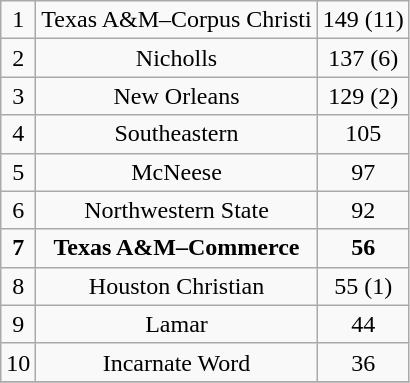<table class="wikitable">
<tr align="center">
<td>1</td>
<td>Texas A&M–Corpus Christi</td>
<td>149 (11)</td>
</tr>
<tr align="center">
<td>2</td>
<td>Nicholls</td>
<td>137 (6)</td>
</tr>
<tr align="center">
<td>3</td>
<td>New Orleans</td>
<td>129 (2)</td>
</tr>
<tr align="center">
<td>4</td>
<td>Southeastern</td>
<td>105</td>
</tr>
<tr align="center">
<td>5</td>
<td>McNeese</td>
<td>97</td>
</tr>
<tr align="center">
<td>6</td>
<td>Northwestern State</td>
<td>92</td>
</tr>
<tr align="center">
<td><strong>7</strong></td>
<td><strong>Texas A&M–Commerce</strong></td>
<td><strong>56</strong></td>
</tr>
<tr align="center">
<td>8</td>
<td>Houston Christian</td>
<td>55 (1)</td>
</tr>
<tr align="center">
<td>9</td>
<td>Lamar</td>
<td>44</td>
</tr>
<tr align="center">
<td>10</td>
<td>Incarnate Word</td>
<td>36</td>
</tr>
<tr align="center">
</tr>
</table>
